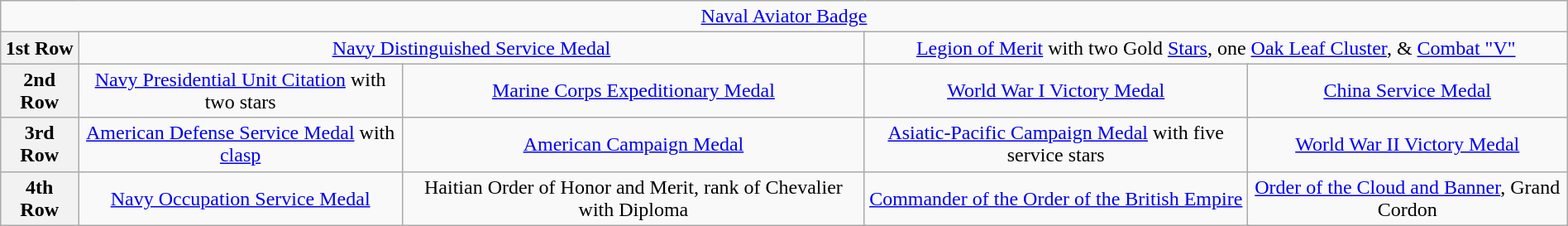<table class="wikitable" style="margin:auto">
<tr>
<td colspan="14" style="text-align:center;"><a href='#'>Naval Aviator Badge</a></td>
</tr>
<tr>
<th>1st Row</th>
<td colspan="8" align="center"><a href='#'>Navy Distinguished Service Medal</a></td>
<td colspan="6" align="center"><a href='#'>Legion of Merit</a> with two Gold <a href='#'>Stars</a>, one <a href='#'>Oak Leaf Cluster</a>, & <a href='#'>Combat "V"</a></td>
</tr>
<tr>
<th>2nd Row</th>
<td colspan="4" align="center"><a href='#'>Navy Presidential Unit Citation</a> with two stars</td>
<td colspan="4" align="center"><a href='#'>Marine Corps Expeditionary Medal</a></td>
<td colspan="4" align="center"><a href='#'>World War I Victory Medal</a></td>
<td colspan="4" align="center"><a href='#'>China Service Medal</a></td>
</tr>
<tr>
<th>3rd Row</th>
<td colspan="4" align="center"><a href='#'>American Defense Service Medal</a> with <a href='#'>clasp</a></td>
<td colspan="4" align="center"><a href='#'>American Campaign Medal</a></td>
<td colspan="4" align="center"><a href='#'>Asiatic-Pacific Campaign Medal</a> with five service stars</td>
<td colspan="4" align="center"><a href='#'>World War II Victory Medal</a></td>
</tr>
<tr>
<th>4th Row</th>
<td colspan="4" align="center"><a href='#'>Navy Occupation Service Medal</a></td>
<td colspan="4" align="center">Haitian Order of Honor and Merit, rank of Chevalier with Diploma</td>
<td colspan="4" align="center"><a href='#'>Commander of the Order of the British Empire</a></td>
<td colspan="4" align="center"><a href='#'>Order of the Cloud and Banner</a>, Grand Cordon</td>
</tr>
</table>
